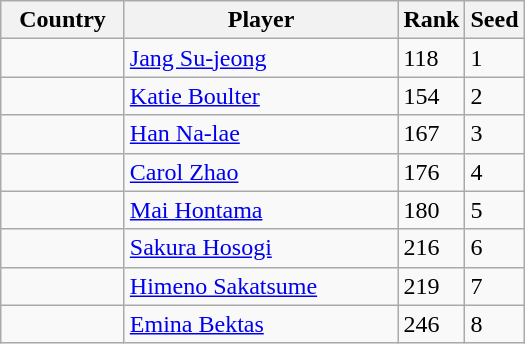<table class="wikitable">
<tr>
<th width="75">Country</th>
<th width="175">Player</th>
<th>Rank</th>
<th>Seed</th>
</tr>
<tr>
<td></td>
<td><a href='#'>Jang Su-jeong</a></td>
<td>118</td>
<td>1</td>
</tr>
<tr>
<td></td>
<td><a href='#'>Katie Boulter</a></td>
<td>154</td>
<td>2</td>
</tr>
<tr>
<td></td>
<td><a href='#'>Han Na-lae</a></td>
<td>167</td>
<td>3</td>
</tr>
<tr>
<td></td>
<td><a href='#'>Carol Zhao</a></td>
<td>176</td>
<td>4</td>
</tr>
<tr>
<td></td>
<td><a href='#'>Mai Hontama</a></td>
<td>180</td>
<td>5</td>
</tr>
<tr>
<td></td>
<td><a href='#'>Sakura Hosogi</a></td>
<td>216</td>
<td>6</td>
</tr>
<tr>
<td></td>
<td><a href='#'>Himeno Sakatsume</a></td>
<td>219</td>
<td>7</td>
</tr>
<tr>
<td></td>
<td><a href='#'>Emina Bektas</a></td>
<td>246</td>
<td>8</td>
</tr>
</table>
